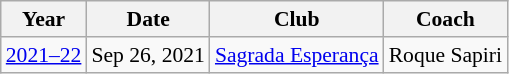<table class="wikitable" style="font-size:90%;">
<tr>
<th>Year</th>
<th>Date</th>
<th>Club</th>
<th>Coach</th>
</tr>
<tr>
<td><a href='#'>2021–22</a></td>
<td>Sep 26, 2021</td>
<td><a href='#'>Sagrada Esperança</a></td>
<td> Roque Sapiri</td>
</tr>
</table>
